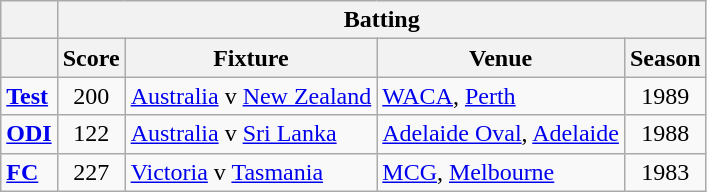<table class="wikitable">
<tr>
<th></th>
<th colspan="4">Batting</th>
</tr>
<tr>
<th></th>
<th>Score</th>
<th>Fixture</th>
<th>Venue</th>
<th>Season</th>
</tr>
<tr>
<td><strong><a href='#'>Test</a></strong></td>
<td style="text-align:center;">200</td>
<td><a href='#'>Australia</a> v <a href='#'>New Zealand</a></td>
<td><a href='#'>WACA</a>, <a href='#'>Perth</a></td>
<td style="text-align:center;">1989</td>
</tr>
<tr>
<td><strong><a href='#'>ODI</a></strong></td>
<td style="text-align:center;">122</td>
<td><a href='#'>Australia</a> v <a href='#'>Sri Lanka</a></td>
<td><a href='#'>Adelaide Oval</a>, <a href='#'>Adelaide</a></td>
<td style="text-align:center;">1988</td>
</tr>
<tr>
<td><strong><a href='#'>FC</a></strong></td>
<td style="text-align:center;">227</td>
<td><a href='#'>Victoria</a> v <a href='#'>Tasmania</a></td>
<td><a href='#'>MCG</a>, <a href='#'>Melbourne</a></td>
<td style="text-align:center;">1983</td>
</tr>
</table>
